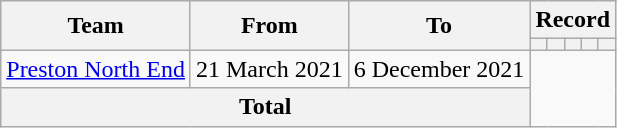<table class="wikitable" style="text-align:center">
<tr>
<th rowspan="2">Team</th>
<th rowspan="2">From</th>
<th rowspan="2">To</th>
<th colspan="5">Record</th>
</tr>
<tr>
<th></th>
<th></th>
<th></th>
<th></th>
<th></th>
</tr>
<tr>
<td align=left><a href='#'>Preston North End</a></td>
<td align=left>21 March 2021</td>
<td align=left>6 December 2021<br></td>
</tr>
<tr>
<th colspan="3">Total<br></th>
</tr>
</table>
